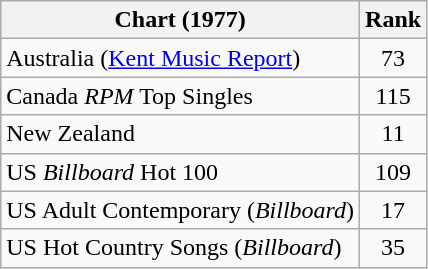<table class="wikitable sortable">
<tr>
<th>Chart (1977)</th>
<th>Rank</th>
</tr>
<tr>
<td>Australia (<a href='#'>Kent Music Report</a>)</td>
<td style="text-align:center;">73</td>
</tr>
<tr>
<td>Canada <em>RPM</em> Top Singles</td>
<td style="text-align:center;">115</td>
</tr>
<tr>
<td>New Zealand</td>
<td align="center">11</td>
</tr>
<tr>
<td>US <em>Billboard</em> Hot 100</td>
<td style="text-align:center;">109</td>
</tr>
<tr>
<td>US Adult Contemporary (<em>Billboard</em>)</td>
<td style="text-align:center;">17</td>
</tr>
<tr>
<td>US Hot Country Songs (<em>Billboard</em>)</td>
<td style="text-align:center;">35</td>
</tr>
</table>
